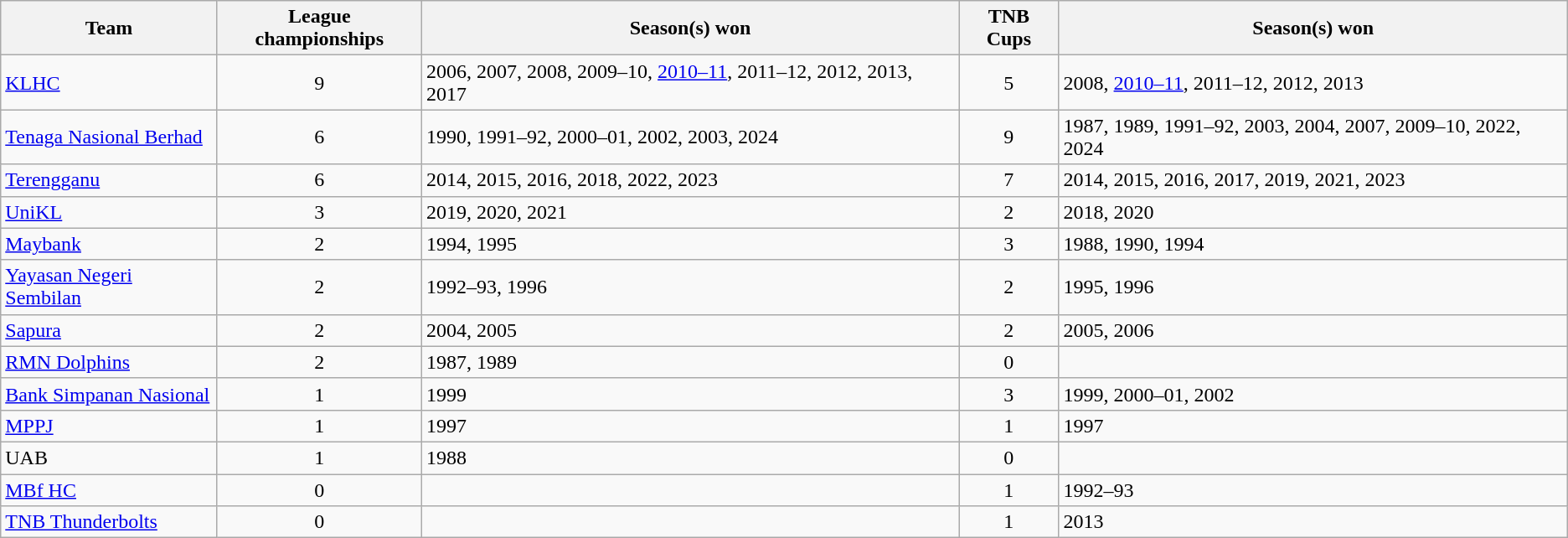<table class="wikitable sortable">
<tr>
<th>Team</th>
<th>League championships</th>
<th>Season(s) won</th>
<th>TNB Cups</th>
<th>Season(s) won</th>
</tr>
<tr>
<td><a href='#'>KLHC</a></td>
<td align=center>9</td>
<td>2006, 2007, 2008, 2009–10, <a href='#'>2010–11</a>, 2011–12, 2012, 2013, 2017</td>
<td align=center>5</td>
<td>2008, <a href='#'>2010–11</a>, 2011–12, 2012, 2013</td>
</tr>
<tr>
<td><a href='#'>Tenaga Nasional Berhad</a></td>
<td align=center>6</td>
<td>1990, 1991–92, 2000–01, 2002, 2003, 2024</td>
<td align=center>9</td>
<td>1987, 1989, 1991–92, 2003, 2004, 2007, 2009–10, 2022, 2024</td>
</tr>
<tr>
<td><a href='#'>Terengganu</a></td>
<td align="center">6</td>
<td>2014, 2015, 2016, 2018, 2022, 2023</td>
<td align="center">7</td>
<td>2014, 2015, 2016, 2017, 2019, 2021, 2023</td>
</tr>
<tr>
<td><a href='#'>UniKL</a></td>
<td align=center>3</td>
<td>2019, 2020, 2021</td>
<td align=center>2</td>
<td>2018, 2020</td>
</tr>
<tr>
<td><a href='#'>Maybank</a></td>
<td align=center>2</td>
<td>1994, 1995</td>
<td align=center>3</td>
<td>1988, 1990, 1994</td>
</tr>
<tr>
<td><a href='#'>Yayasan Negeri Sembilan</a></td>
<td align=center>2</td>
<td>1992–93, 1996</td>
<td align=center>2</td>
<td>1995, 1996</td>
</tr>
<tr>
<td><a href='#'>Sapura</a></td>
<td align=center>2</td>
<td>2004, 2005</td>
<td align=center>2</td>
<td>2005, 2006</td>
</tr>
<tr>
<td><a href='#'>RMN Dolphins</a></td>
<td align=center>2</td>
<td>1987, 1989</td>
<td align=center>0</td>
<td></td>
</tr>
<tr>
<td><a href='#'>Bank Simpanan Nasional</a></td>
<td align=center>1</td>
<td>1999</td>
<td align=center>3</td>
<td>1999, 2000–01, 2002</td>
</tr>
<tr>
<td><a href='#'>MPPJ</a></td>
<td align=center>1</td>
<td>1997</td>
<td align=center>1</td>
<td>1997</td>
</tr>
<tr>
<td>UAB</td>
<td align=center>1</td>
<td>1988</td>
<td align=center>0</td>
<td></td>
</tr>
<tr>
<td><a href='#'>MBf HC</a></td>
<td align=center>0</td>
<td></td>
<td align=center>1</td>
<td>1992–93</td>
</tr>
<tr>
<td><a href='#'>TNB Thunderbolts</a></td>
<td align=center>0</td>
<td></td>
<td align=center>1</td>
<td>2013</td>
</tr>
</table>
